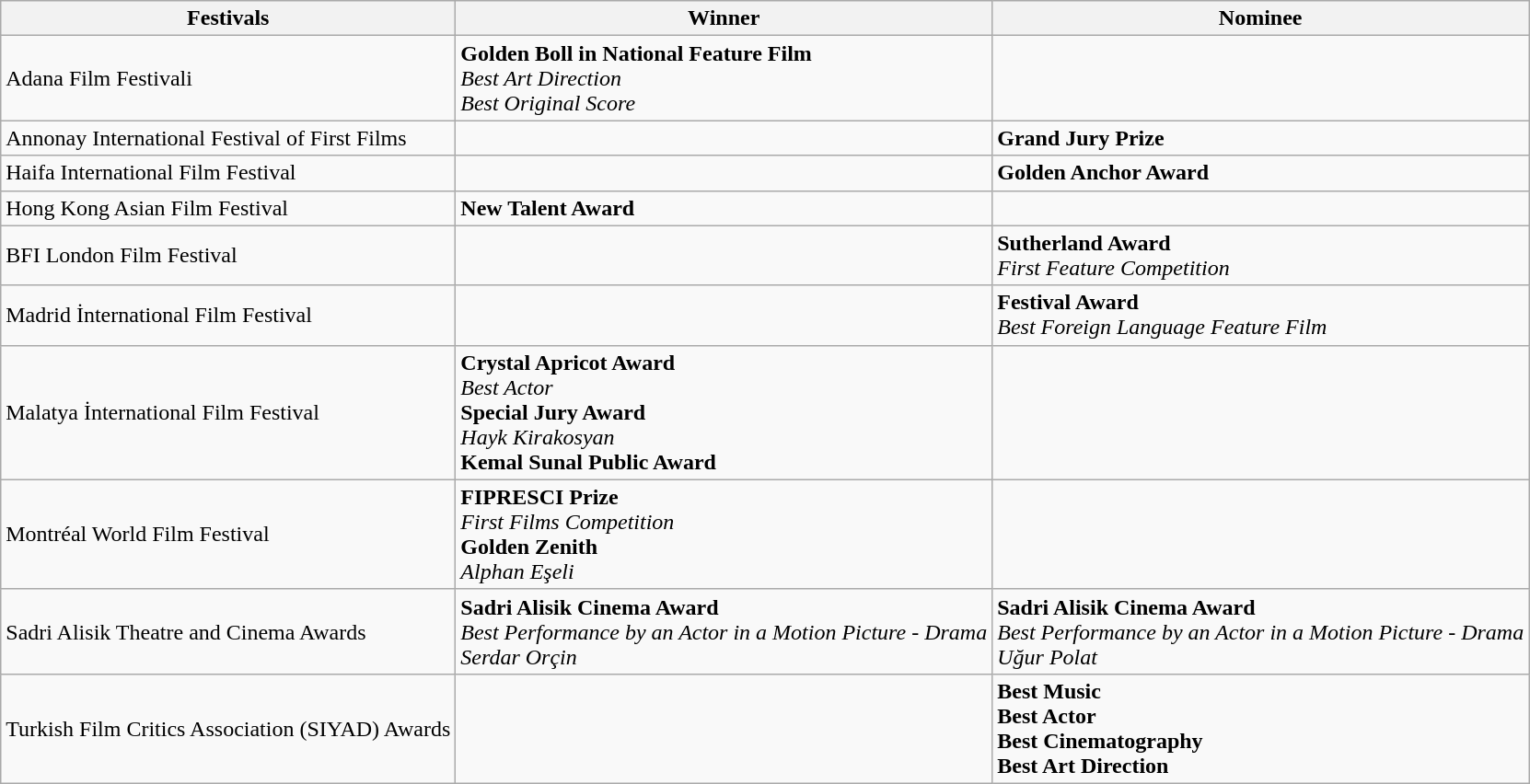<table class="wikitable">
<tr>
<th>Festivals</th>
<th>Winner</th>
<th>Nominee</th>
</tr>
<tr>
<td>Adana Film Festivali</td>
<td><strong>Golden Boll in National Feature Film</strong><br><em>Best Art Direction</em><br><em>Best Original Score</em></td>
<td></td>
</tr>
<tr>
<td>Annonay International Festival of First Films</td>
<td></td>
<td><strong>Grand Jury Prize</strong></td>
</tr>
<tr>
<td>Haifa International Film Festival</td>
<td></td>
<td><strong>Golden Anchor Award</strong></td>
</tr>
<tr>
<td>Hong Kong Asian Film Festival</td>
<td><strong>New Talent Award</strong></td>
<td></td>
</tr>
<tr>
<td>BFI London Film Festival</td>
<td></td>
<td><strong>Sutherland Award</strong><br><em>First Feature Competition</em></td>
</tr>
<tr>
<td>Madrid İnternational Film Festival</td>
<td></td>
<td><strong>Festival Award</strong><br><em>Best Foreign Language Feature Film</em></td>
</tr>
<tr>
<td>Malatya İnternational Film Festival</td>
<td><strong>Crystal Apricot Award</strong><br><em>Best Actor</em><br><strong>Special Jury Award</strong><br><em>Hayk Kirakosyan</em><br><strong>Kemal Sunal Public Award</strong></td>
<td></td>
</tr>
<tr>
<td>Montréal World Film Festival</td>
<td><strong>FIPRESCI Prize</strong><br><em>First Films Competition</em><br><strong>Golden Zenith</strong><br><em>Alphan Eşeli</em></td>
<td></td>
</tr>
<tr>
<td>Sadri Alisik Theatre and Cinema Awards</td>
<td><strong>Sadri Alisik Cinema Award</strong><br><em>Best Performance by an Actor in a Motion Picture - Drama</em><br><em>Serdar Orçin</em></td>
<td><strong>Sadri Alisik Cinema Award</strong><br><em>Best Performance by an Actor in a Motion Picture - Drama</em><br><em>Uğur Polat</em></td>
</tr>
<tr>
<td>Turkish Film Critics Association (SIYAD) Awards</td>
<td></td>
<td><strong>Best Music</strong><br><strong>Best Actor</strong><br><strong>Best Cinematography</strong><br><strong>Best Art Direction</strong></td>
</tr>
</table>
